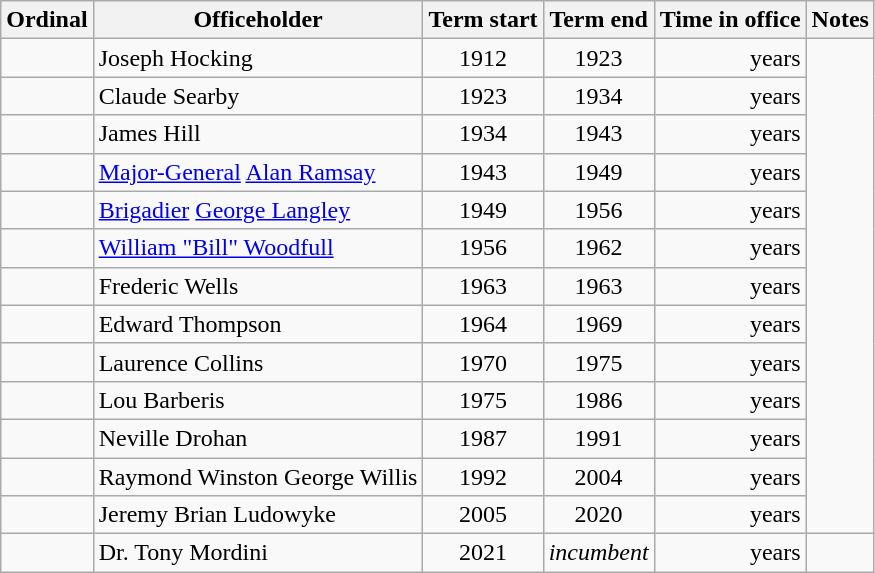<table class="wikitable sortable" style="text-align: center">
<tr>
<th>Ordinal</th>
<th>Officeholder</th>
<th>Term start</th>
<th>Term end</th>
<th>Time in office</th>
<th>Notes</th>
</tr>
<tr>
<td></td>
<td align=left>Joseph Hocking</td>
<td>1912</td>
<td>1923</td>
<td align=right> years</td>
<td rowspan=13></td>
</tr>
<tr>
<td></td>
<td align=left>Claude Searby</td>
<td>1923</td>
<td>1934</td>
<td align=right> years</td>
</tr>
<tr>
<td></td>
<td align=left>James Hill</td>
<td>1934</td>
<td>1943</td>
<td align=right> years</td>
</tr>
<tr>
<td></td>
<td align=left><a href='#'>Major-General</a> <a href='#'>Alan Ramsay</a>  </td>
<td>1943</td>
<td>1949</td>
<td align=right> years</td>
</tr>
<tr>
<td></td>
<td align=left><a href='#'>Brigadier</a> <a href='#'>George Langley</a> </td>
<td>1949</td>
<td>1956</td>
<td align=right> years</td>
</tr>
<tr>
<td></td>
<td align=left><a href='#'>William "Bill" Woodfull</a> </td>
<td>1956</td>
<td>1962</td>
<td align=right> years</td>
</tr>
<tr>
<td></td>
<td align=left>Frederic Wells</td>
<td>1963</td>
<td>1963</td>
<td align=right> years</td>
</tr>
<tr>
<td></td>
<td align=left>Edward Thompson</td>
<td>1964</td>
<td>1969</td>
<td align=right> years</td>
</tr>
<tr>
<td></td>
<td align=left>Laurence Collins</td>
<td>1970</td>
<td>1975</td>
<td align=right> years</td>
</tr>
<tr>
<td></td>
<td align=left>Lou Barberis</td>
<td>1975</td>
<td>1986</td>
<td align=right> years</td>
</tr>
<tr>
<td></td>
<td align=left>Neville Drohan</td>
<td>1987</td>
<td>1991</td>
<td align=right> years</td>
</tr>
<tr>
<td></td>
<td align=left>Raymond Winston George Willis</td>
<td>1992</td>
<td>2004</td>
<td align=right> years</td>
</tr>
<tr>
<td></td>
<td align=left>Jeremy Brian Ludowyke</td>
<td>2005</td>
<td>2020</td>
<td align=right> years</td>
</tr>
<tr>
<td></td>
<td align=left>Dr. Tony Mordini</td>
<td>2021</td>
<td><em>incumbent</em></td>
<td align=right> years</td>
<td></td>
</tr>
</table>
